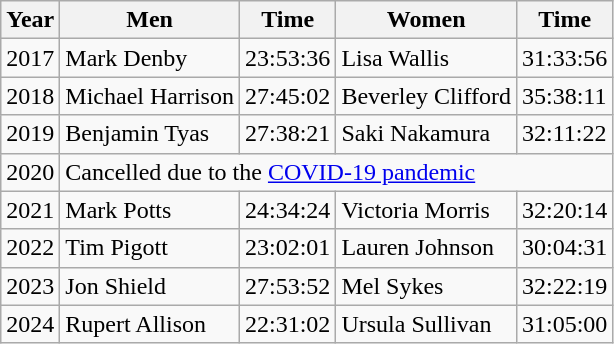<table class="wikitable">
<tr>
<th>Year</th>
<th>Men</th>
<th>Time</th>
<th>Women</th>
<th>Time</th>
</tr>
<tr>
<td>2017</td>
<td>Mark Denby</td>
<td>23:53:36</td>
<td>Lisa Wallis</td>
<td>31:33:56</td>
</tr>
<tr>
<td>2018</td>
<td>Michael Harrison</td>
<td>27:45:02</td>
<td>Beverley Clifford</td>
<td>35:38:11</td>
</tr>
<tr>
<td>2019</td>
<td>Benjamin Tyas</td>
<td>27:38:21</td>
<td>Saki Nakamura</td>
<td>32:11:22</td>
</tr>
<tr>
<td>2020</td>
<td colspan="4">Cancelled due to the <a href='#'>COVID-19 pandemic</a></td>
</tr>
<tr>
<td>2021</td>
<td>Mark Potts</td>
<td>24:34:24</td>
<td>Victoria Morris</td>
<td>32:20:14</td>
</tr>
<tr>
<td>2022</td>
<td>Tim Pigott</td>
<td>23:02:01</td>
<td>Lauren Johnson</td>
<td>30:04:31</td>
</tr>
<tr>
<td>2023</td>
<td>Jon Shield</td>
<td>27:53:52</td>
<td>Mel Sykes</td>
<td>32:22:19</td>
</tr>
<tr>
<td>2024</td>
<td>Rupert Allison</td>
<td>22:31:02</td>
<td>Ursula Sullivan</td>
<td>31:05:00</td>
</tr>
</table>
